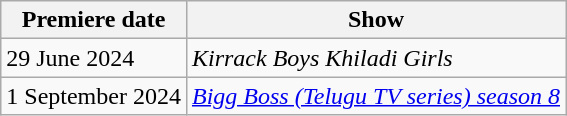<table class="wikitable sortable">
<tr>
<th>Premiere date</th>
<th>Show</th>
</tr>
<tr>
<td>29 June 2024</td>
<td><em>Kirrack Boys Khiladi Girls</em></td>
</tr>
<tr>
<td>1 September 2024</td>
<td><em><a href='#'>Bigg Boss (Telugu TV series) season 8</a></em></td>
</tr>
</table>
